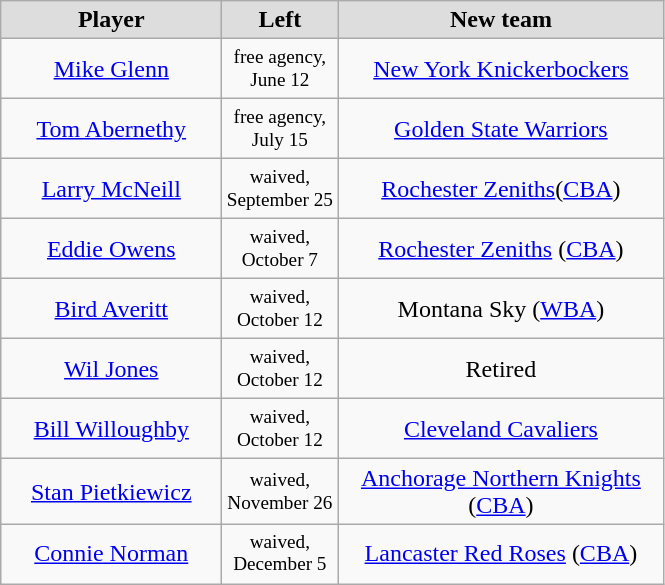<table class="wikitable" style="text-align: center">
<tr align="center"  bgcolor="#dddddd">
<td style="width:140px"><strong>Player</strong></td>
<td style="width:70px"><strong>Left</strong></td>
<td style="width:210px"><strong>New team</strong></td>
</tr>
<tr style="height:40px">
<td><a href='#'>Mike Glenn</a></td>
<td style="font-size: 80%">free agency, June 12</td>
<td><a href='#'>New York Knickerbockers</a></td>
</tr>
<tr style="height:40px">
<td><a href='#'>Tom Abernethy</a></td>
<td style="font-size: 80%">free agency, July 15</td>
<td><a href='#'>Golden State Warriors</a></td>
</tr>
<tr style="height:40px">
<td><a href='#'>Larry McNeill</a></td>
<td style="font-size: 80%">waived, September 25</td>
<td><a href='#'>Rochester Zeniths</a>(<a href='#'>CBA</a>)</td>
</tr>
<tr style="height:40px">
<td><a href='#'>Eddie Owens</a></td>
<td style="font-size: 80%">waived, October 7</td>
<td><a href='#'>Rochester Zeniths</a> (<a href='#'>CBA</a>)</td>
</tr>
<tr style="height:40px">
<td><a href='#'>Bird Averitt</a></td>
<td style="font-size: 80%">waived, October 12</td>
<td>Montana Sky (<a href='#'>WBA</a>)</td>
</tr>
<tr style="height:40px">
<td><a href='#'>Wil Jones</a></td>
<td style="font-size: 80%">waived, October 12</td>
<td>Retired</td>
</tr>
<tr style="height:40px">
<td><a href='#'>Bill Willoughby</a></td>
<td style="font-size: 80%">waived, October 12</td>
<td><a href='#'>Cleveland Cavaliers</a></td>
</tr>
<tr style="height:40px">
<td><a href='#'>Stan Pietkiewicz</a></td>
<td style="font-size: 80%">waived, November 26</td>
<td><a href='#'>Anchorage Northern Knights</a> (<a href='#'>CBA</a>)</td>
</tr>
<tr style="height:40px">
<td><a href='#'>Connie Norman</a></td>
<td style="font-size: 80%">waived, December 5</td>
<td><a href='#'>Lancaster Red Roses</a> (<a href='#'>CBA</a>)</td>
</tr>
</table>
